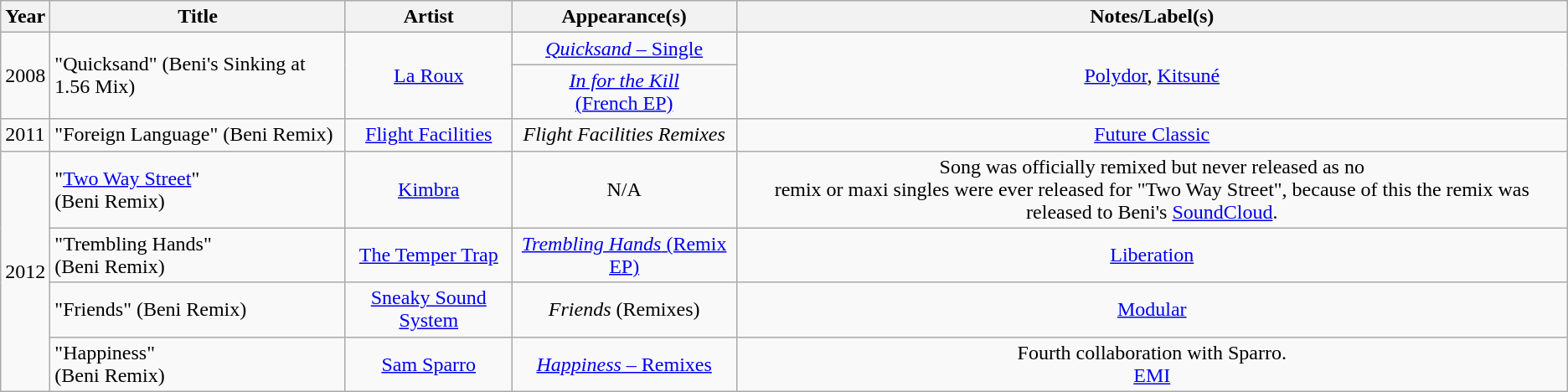<table class="wikitable">
<tr>
<th rowspan="1">Year</th>
<th rowspan="1">Title</th>
<th colspan="1">Artist</th>
<th rowspan="1">Appearance(s)</th>
<th rowspan="1">Notes/Label(s)</th>
</tr>
<tr>
<td rowspan="2">2008</td>
<td rowspan="2">"Quicksand" (Beni's Sinking at 1.56 Mix)</td>
<td rowspan="2" style="text-align:center;"><a href='#'>La Roux</a></td>
<td style="text-align:center;"><a href='#'><em>Quicksand</em> – Single</a></td>
<td rowspan="2" style="text-align:center;"><a href='#'>Polydor</a>, <a href='#'>Kitsuné</a></td>
</tr>
<tr>
<td style="text-align:center;"><a href='#'><em>In for the Kill</em><br>(French EP)</a></td>
</tr>
<tr>
<td>2011</td>
<td>"Foreign Language" (Beni Remix)</td>
<td style="text-align:center;"><a href='#'>Flight Facilities</a></td>
<td style="text-align:center;"><em>Flight Facilities Remixes</em></td>
<td style="text-align:center;"><a href='#'>Future Classic</a></td>
</tr>
<tr>
<td rowspan="4">2012</td>
<td>"<a href='#'>Two Way Street</a>"<br>(Beni Remix)</td>
<td style="text-align:center;"><a href='#'>Kimbra</a></td>
<td style="text-align:center;"><span>N/A</span></td>
<td style="text-align:center;">Song was officially remixed but never released as no<br>remix or maxi singles were ever released for "Two Way Street", because of this the remix was released to Beni's <a href='#'>SoundCloud</a>.</td>
</tr>
<tr>
<td>"Trembling Hands"<br>(Beni Remix)</td>
<td style="text-align:center;"><a href='#'>The Temper Trap</a></td>
<td style="text-align:center;"><a href='#'><em>Trembling Hands</em> (Remix EP)</a></td>
<td style="text-align:center;"><a href='#'>Liberation</a></td>
</tr>
<tr>
<td>"Friends" (Beni Remix)</td>
<td style="text-align:center;"><a href='#'>Sneaky Sound System</a></td>
<td style="text-align:center;"><em>Friends</em> (Remixes)</td>
<td style="text-align:center;"><a href='#'>Modular</a></td>
</tr>
<tr>
<td>"Happiness"<br>(Beni Remix)</td>
<td style="text-align:center;"><a href='#'>Sam Sparro</a></td>
<td style="text-align:center;"><a href='#'><em>Happiness</em> – Remixes</a></td>
<td style="text-align:center;">Fourth collaboration with Sparro.<br><a href='#'>EMI</a></td>
</tr>
</table>
